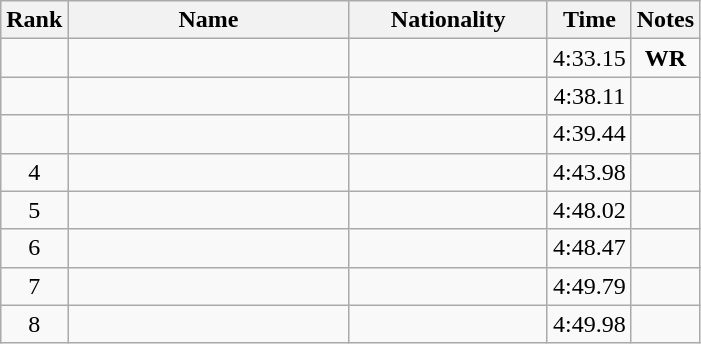<table class="wikitable sortable" style="text-align:center">
<tr>
<th>Rank</th>
<th style="width:180px">Name</th>
<th style="width:125px">Nationality</th>
<th>Time</th>
<th>Notes</th>
</tr>
<tr>
<td></td>
<td style="text-align:left;"></td>
<td style="text-align:left;"></td>
<td>4:33.15</td>
<td><strong>WR</strong></td>
</tr>
<tr>
<td></td>
<td style="text-align:left;"></td>
<td style="text-align:left;"></td>
<td>4:38.11</td>
<td></td>
</tr>
<tr>
<td></td>
<td style="text-align:left;"></td>
<td style="text-align:left;"></td>
<td>4:39.44</td>
<td></td>
</tr>
<tr>
<td>4</td>
<td style="text-align:left;"></td>
<td style="text-align:left;"></td>
<td>4:43.98</td>
<td></td>
</tr>
<tr>
<td>5</td>
<td style="text-align:left;"></td>
<td style="text-align:left;"></td>
<td>4:48.02</td>
<td></td>
</tr>
<tr>
<td>6</td>
<td style="text-align:left;"></td>
<td style="text-align:left;"></td>
<td>4:48.47</td>
<td></td>
</tr>
<tr>
<td>7</td>
<td style="text-align:left;"></td>
<td style="text-align:left;"></td>
<td>4:49.79</td>
<td></td>
</tr>
<tr>
<td>8</td>
<td style="text-align:left;"></td>
<td style="text-align:left;"></td>
<td>4:49.98</td>
<td></td>
</tr>
</table>
